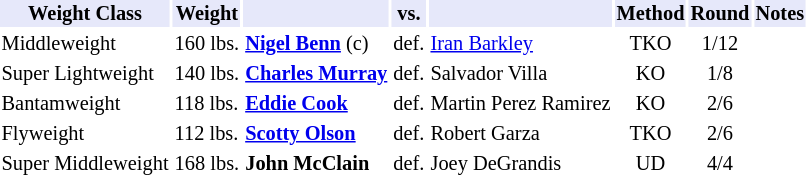<table class="toccolours" style="font-size: 85%;">
<tr>
<th style="background:#e6e8fa; color:#000; text-align:center;">Weight Class</th>
<th style="background:#e6e8fa; color:#000; text-align:center;">Weight</th>
<th style="background:#e6e8fa; color:#000; text-align:center;"></th>
<th style="background:#e6e8fa; color:#000; text-align:center;">vs.</th>
<th style="background:#e6e8fa; color:#000; text-align:center;"></th>
<th style="background:#e6e8fa; color:#000; text-align:center;">Method</th>
<th style="background:#e6e8fa; color:#000; text-align:center;">Round</th>
<th style="background:#e6e8fa; color:#000; text-align:center;">Notes</th>
</tr>
<tr>
<td>Middleweight</td>
<td>160 lbs.</td>
<td><strong><a href='#'>Nigel Benn</a></strong> (c)</td>
<td>def.</td>
<td><a href='#'>Iran Barkley</a></td>
<td align=center>TKO</td>
<td align=center>1/12</td>
<td></td>
</tr>
<tr>
<td>Super Lightweight</td>
<td>140 lbs.</td>
<td><strong><a href='#'>Charles Murray</a></strong></td>
<td>def.</td>
<td>Salvador Villa</td>
<td align=center>KO</td>
<td align=center>1/8</td>
</tr>
<tr>
<td>Bantamweight</td>
<td>118 lbs.</td>
<td><strong><a href='#'>Eddie Cook</a></strong></td>
<td>def.</td>
<td>Martin Perez Ramirez</td>
<td align=center>KO</td>
<td align=center>2/6</td>
</tr>
<tr>
<td>Flyweight</td>
<td>112 lbs.</td>
<td><strong><a href='#'>Scotty Olson</a></strong></td>
<td>def.</td>
<td>Robert Garza</td>
<td align=center>TKO</td>
<td align=center>2/6</td>
</tr>
<tr>
<td>Super Middleweight</td>
<td>168 lbs.</td>
<td><strong>John McClain</strong></td>
<td>def.</td>
<td>Joey DeGrandis</td>
<td align=center>UD</td>
<td align=center>4/4</td>
</tr>
</table>
